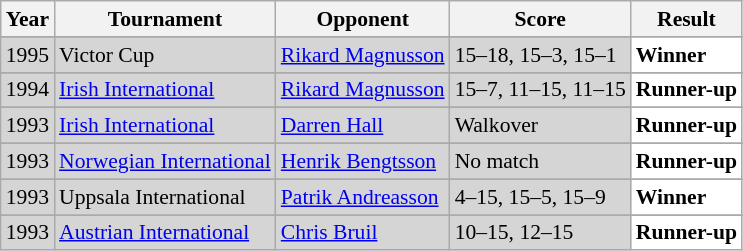<table class="sortable wikitable" style="font-size: 90%;">
<tr>
<th>Year</th>
<th>Tournament</th>
<th>Opponent</th>
<th>Score</th>
<th>Result</th>
</tr>
<tr>
</tr>
<tr style="background:#D5D5D5">
<td align="center">1995</td>
<td align="left">Victor Cup</td>
<td align="left"> <a href='#'>Rikard Magnusson</a></td>
<td align="left">15–18, 15–3, 15–1</td>
<td style="text-align:left; background:white"> <strong>Winner</strong></td>
</tr>
<tr>
</tr>
<tr style="background:#D5D5D5">
<td align="center">1994</td>
<td align="left"><a href='#'>Irish International</a></td>
<td align="left"> <a href='#'>Rikard Magnusson</a></td>
<td align="left">15–7, 11–15, 11–15</td>
<td style="text-align:left; background:white"> <strong>Runner-up</strong></td>
</tr>
<tr>
</tr>
<tr style="background:#D5D5D5">
<td align="center">1993</td>
<td align="left"><a href='#'>Irish International</a></td>
<td align="left"> <a href='#'>Darren Hall</a></td>
<td align="left">Walkover</td>
<td style="text-align:left; background:white"> <strong>Runner-up</strong></td>
</tr>
<tr>
</tr>
<tr style="background:#D5D5D5">
<td align="center">1993</td>
<td align="left"><a href='#'>Norwegian International</a></td>
<td align="left"> <a href='#'>Henrik Bengtsson</a></td>
<td align="left">No match</td>
<td style="text-align:left; background:white"> <strong>Runner-up</strong></td>
</tr>
<tr>
</tr>
<tr style="background:#D5D5D5">
<td align="center">1993</td>
<td align="left">Uppsala International</td>
<td align="left"> <a href='#'>Patrik Andreasson</a></td>
<td align="left">4–15, 15–5, 15–9</td>
<td style="text-align:left; background:white"> <strong>Winner</strong></td>
</tr>
<tr>
</tr>
<tr style="background:#D5D5D5">
<td align="center">1993</td>
<td align="left"><a href='#'>Austrian International</a></td>
<td align="left"> <a href='#'>Chris Bruil</a></td>
<td align="left">10–15, 12–15</td>
<td style="text-align:left; background:white"> <strong>Runner-up</strong></td>
</tr>
</table>
